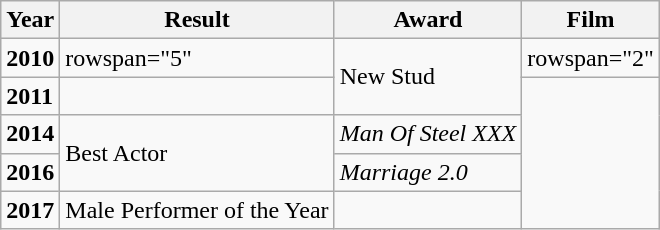<table class="wikitable">
<tr>
<th>Year</th>
<th>Result</th>
<th>Award</th>
<th>Film</th>
</tr>
<tr>
<td><strong>2010</strong></td>
<td>rowspan="5" </td>
<td rowspan="2">New Stud</td>
<td>rowspan="2" </td>
</tr>
<tr>
<td><strong>2011</strong></td>
</tr>
<tr>
<td><strong>2014</strong></td>
<td rowspan="2">Best Actor</td>
<td><em>Man Of Steel XXX</em></td>
</tr>
<tr>
<td><strong>2016</strong></td>
<td><em>Marriage 2.0</em></td>
</tr>
<tr>
<td><strong>2017</strong></td>
<td>Male Performer of the Year</td>
<td></td>
</tr>
</table>
